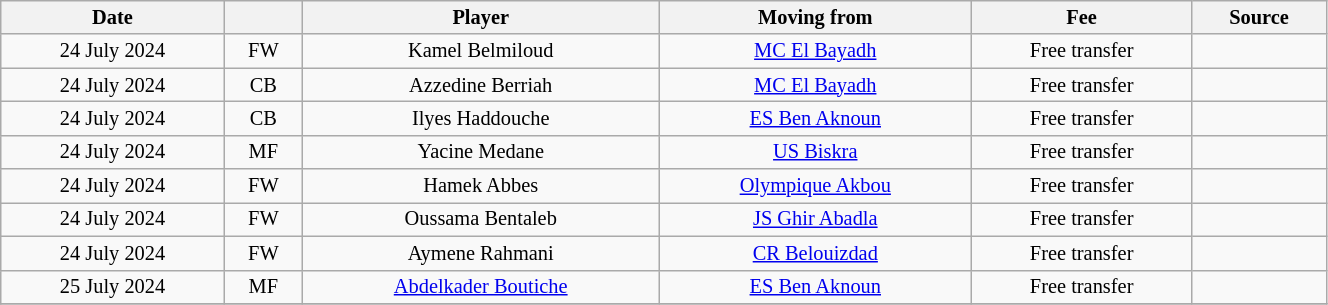<table class="wikitable sortable" style="width:70%; text-align:center; font-size:85%; text-align:centre;">
<tr>
<th>Date</th>
<th></th>
<th>Player</th>
<th>Moving from</th>
<th>Fee</th>
<th>Source</th>
</tr>
<tr>
<td>24 July 2024</td>
<td>FW</td>
<td> Kamel Belmiloud</td>
<td><a href='#'>MC El Bayadh</a></td>
<td>Free transfer</td>
<td></td>
</tr>
<tr>
<td>24 July 2024</td>
<td>CB</td>
<td> Azzedine Berriah</td>
<td><a href='#'>MC El Bayadh</a></td>
<td>Free transfer</td>
<td></td>
</tr>
<tr>
<td>24 July 2024</td>
<td>CB</td>
<td> Ilyes Haddouche</td>
<td><a href='#'>ES Ben Aknoun</a></td>
<td>Free transfer</td>
<td></td>
</tr>
<tr>
<td>24 July 2024</td>
<td>MF</td>
<td> Yacine Medane</td>
<td><a href='#'>US Biskra</a></td>
<td>Free transfer</td>
<td></td>
</tr>
<tr>
<td>24 July 2024</td>
<td>FW</td>
<td> Hamek Abbes</td>
<td><a href='#'>Olympique Akbou</a></td>
<td>Free transfer</td>
<td></td>
</tr>
<tr>
<td>24 July 2024</td>
<td>FW</td>
<td> Oussama Bentaleb</td>
<td><a href='#'>JS Ghir Abadla</a></td>
<td>Free transfer</td>
<td></td>
</tr>
<tr>
<td>24 July 2024</td>
<td>FW</td>
<td> Aymene Rahmani</td>
<td><a href='#'>CR Belouizdad</a></td>
<td>Free transfer</td>
<td></td>
</tr>
<tr>
<td>25 July 2024</td>
<td>MF</td>
<td> <a href='#'>Abdelkader Boutiche</a></td>
<td><a href='#'>ES Ben Aknoun</a></td>
<td>Free transfer</td>
<td></td>
</tr>
<tr>
</tr>
</table>
